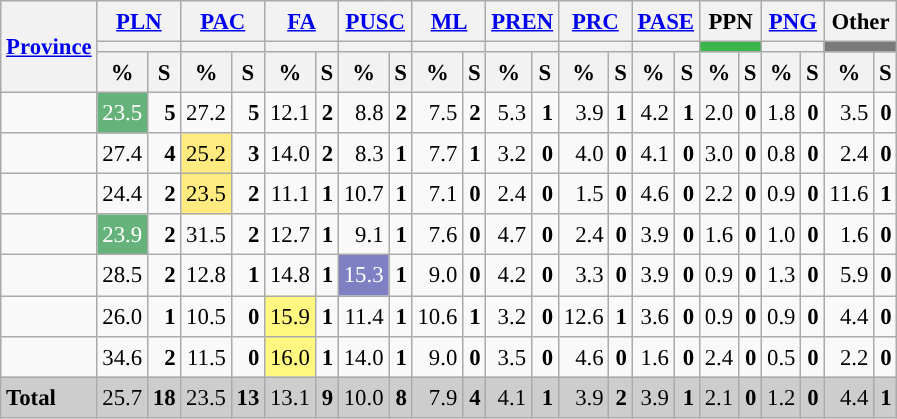<table class="wikitable sortable" style="text-align:right; font-size:95%; line-height:20px;">
<tr>
<th rowspan="3"><a href='#'>Province</a></th>
<th colspan="2" width="30px"><a href='#'>PLN</a></th>
<th colspan="2" width="30px"><a href='#'>PAC</a></th>
<th colspan="2" width="30px"><a href='#'>FA</a></th>
<th colspan="2" width="30px"><a href='#'>PUSC</a></th>
<th colspan="2" width="30px"><a href='#'>ML</a></th>
<th colspan="2" width="30px"><a href='#'>PREN</a></th>
<th colspan="2" width="30px"><a href='#'>PRC</a></th>
<th colspan="2" width="30px"><a href='#'>PASE</a></th>
<th colspan="2" width="30px">PPN</th>
<th colspan="2" width="30px"><a href='#'>PNG</a></th>
<th colspan="2" width="30px">Other</th>
</tr>
<tr>
<th colspan="2" style="background:"></th>
<th colspan="2" style="background:"></th>
<th colspan="2" style="background:"></th>
<th colspan="2" style="background:"></th>
<th colspan="2" style="background:"></th>
<th colspan="2" style="background:"></th>
<th colspan="2" style="background:"></th>
<th colspan="2" style="background:"></th>
<th colspan="2" style="background:#39b54a"></th>
<th colspan="2" style="background:"></th>
<th colspan="2" style="background:#7a7a7a"></th>
</tr>
<tr>
<th data-sort-type="number">%</th>
<th data-sort-type="number">S</th>
<th data-sort-type="number">%</th>
<th data-sort-type="number">S</th>
<th data-sort-type="number">%</th>
<th data-sort-type="number">S</th>
<th data-sort-type="number">%</th>
<th data-sort-type="number">S</th>
<th data-sort-type="number">%</th>
<th data-sort-type="number">S</th>
<th data-sort-type="number">%</th>
<th data-sort-type="number">S</th>
<th data-sort-type="number">%</th>
<th data-sort-type="number">S</th>
<th data-sort-type="number">%</th>
<th data-sort-type="number">S</th>
<th data-sort-type="number">%</th>
<th data-sort-type="number">S</th>
<th data-sort-type="number">%</th>
<th data-sort-type="number">S</th>
<th data-sort-type="number">%</th>
<th data-sort-type="number">S</th>
</tr>
<tr>
<td align="left"></td>
<td style="background:#66B27B; color:white;">23.5</td>
<td><strong>5</strong></td>
<td style="background:">27.2</td>
<td><strong>5</strong></td>
<td>12.1</td>
<td><strong>2</strong></td>
<td>8.8</td>
<td><strong>2</strong></td>
<td>7.5</td>
<td><strong>2</strong></td>
<td>5.3</td>
<td><strong>1</strong></td>
<td>3.9</td>
<td><strong>1</strong></td>
<td>4.2</td>
<td><strong>1</strong></td>
<td>2.0</td>
<td><strong>0</strong></td>
<td>1.8</td>
<td><strong>0</strong></td>
<td>3.5</td>
<td><strong>0</strong></td>
</tr>
<tr>
<td align="left"></td>
<td style="background:">27.4</td>
<td><strong>4</strong></td>
<td style="background:#FFEB7F; color:black;">25.2</td>
<td><strong>3</strong></td>
<td>14.0</td>
<td><strong>2</strong></td>
<td>8.3</td>
<td><strong>1</strong></td>
<td>7.7</td>
<td><strong>1</strong></td>
<td>3.2</td>
<td><strong>0</strong></td>
<td>4.0</td>
<td><strong>0</strong></td>
<td>4.1</td>
<td><strong>0</strong></td>
<td>3.0</td>
<td><strong>0</strong></td>
<td>0.8</td>
<td><strong>0</strong></td>
<td>2.4</td>
<td><strong>0</strong></td>
</tr>
<tr>
<td align="left"></td>
<td style="background:">24.4</td>
<td><strong>2</strong></td>
<td style="background:#FFEB7F; color:black;">23.5</td>
<td><strong>2</strong></td>
<td>11.1</td>
<td><strong>1</strong></td>
<td>10.7</td>
<td><strong>1</strong></td>
<td>7.1</td>
<td><strong>0</strong></td>
<td>2.4</td>
<td><strong>0</strong></td>
<td>1.5</td>
<td><strong>0</strong></td>
<td>4.6</td>
<td><strong>0</strong></td>
<td>2.2</td>
<td><strong>0</strong></td>
<td>0.9</td>
<td><strong>0</strong></td>
<td>11.6</td>
<td><strong>1</strong></td>
</tr>
<tr>
<td align="left"></td>
<td style="background:#66B27B; color:white;">23.9</td>
<td><strong>2</strong></td>
<td style="background:">31.5</td>
<td><strong>2</strong></td>
<td>12.7</td>
<td><strong>1</strong></td>
<td>9.1</td>
<td><strong>1</strong></td>
<td>7.6</td>
<td><strong>0</strong></td>
<td>4.7</td>
<td><strong>0</strong></td>
<td>2.4</td>
<td><strong>0</strong></td>
<td>3.9</td>
<td><strong>0</strong></td>
<td>1.6</td>
<td><strong>0</strong></td>
<td>1.0</td>
<td><strong>0</strong></td>
<td>1.6</td>
<td><strong>0</strong></td>
</tr>
<tr>
<td align="left"></td>
<td style="background:">28.5</td>
<td><strong>2</strong></td>
<td>12.8</td>
<td><strong>1</strong></td>
<td>14.8</td>
<td><strong>1</strong></td>
<td style="background:#7F7FC3; color:white;">15.3</td>
<td><strong>1</strong></td>
<td>9.0</td>
<td><strong>0</strong></td>
<td>4.2</td>
<td><strong>0</strong></td>
<td>3.3</td>
<td><strong>0</strong></td>
<td>3.9</td>
<td><strong>0</strong></td>
<td>0.9</td>
<td><strong>0</strong></td>
<td>1.3</td>
<td><strong>0</strong></td>
<td>5.9</td>
<td><strong>0</strong></td>
</tr>
<tr>
<td align="left"></td>
<td style="background:">26.0</td>
<td><strong>1</strong></td>
<td>10.5</td>
<td><strong>0</strong></td>
<td style="background:#FFF77F; color:black;">15.9</td>
<td><strong>1</strong></td>
<td>11.4</td>
<td><strong>1</strong></td>
<td>10.6</td>
<td><strong>1</strong></td>
<td>3.2</td>
<td><strong>0</strong></td>
<td>12.6</td>
<td><strong>1</strong></td>
<td>3.6</td>
<td><strong>0</strong></td>
<td>0.9</td>
<td><strong>0</strong></td>
<td>0.9</td>
<td><strong>0</strong></td>
<td>4.4</td>
<td><strong>0</strong></td>
</tr>
<tr>
<td align="left"></td>
<td style="background:">34.6</td>
<td><strong>2</strong></td>
<td>11.5</td>
<td><strong>0</strong></td>
<td style="background:#FFF77F; color:black;">16.0</td>
<td><strong>1</strong></td>
<td>14.0</td>
<td><strong>1</strong></td>
<td>9.0</td>
<td><strong>0</strong></td>
<td>3.5</td>
<td><strong>0</strong></td>
<td>4.6</td>
<td><strong>0</strong></td>
<td>1.6</td>
<td><strong>0</strong></td>
<td>2.4</td>
<td><strong>0</strong></td>
<td>0.5</td>
<td><strong>0</strong></td>
<td>2.2</td>
<td><strong>0</strong></td>
</tr>
<tr style="background:#CDCDCD;">
<td align="left"><strong>Total</strong></td>
<td style="background:">25.7</td>
<td><strong>18</strong></td>
<td>23.5</td>
<td><strong>13</strong></td>
<td>13.1</td>
<td><strong>9</strong></td>
<td>10.0</td>
<td><strong>8</strong></td>
<td>7.9</td>
<td><strong>4</strong></td>
<td>4.1</td>
<td><strong>1</strong></td>
<td>3.9</td>
<td><strong>2</strong></td>
<td>3.9</td>
<td><strong>1</strong></td>
<td>2.1</td>
<td><strong>0</strong></td>
<td>1.2</td>
<td><strong>0</strong></td>
<td>4.4</td>
<td><strong>1</strong></td>
</tr>
</table>
